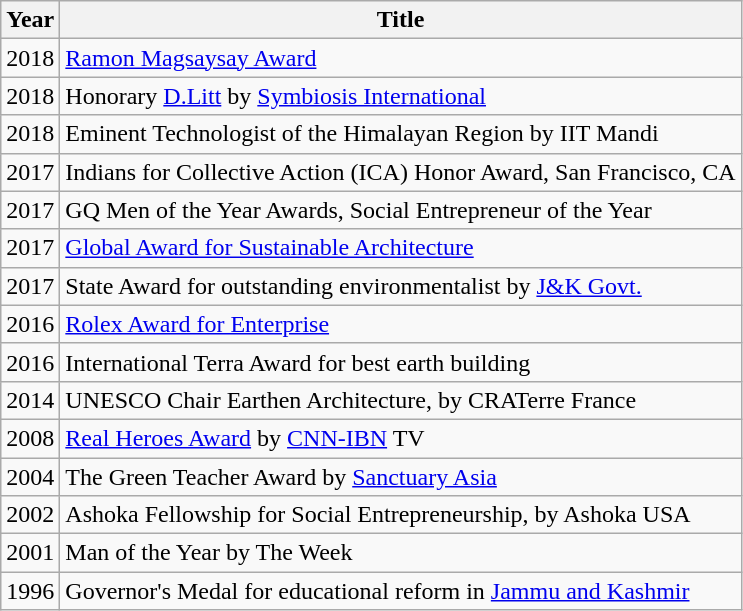<table class="wikitable">
<tr>
<th>Year</th>
<th>Title</th>
</tr>
<tr>
<td>2018</td>
<td><a href='#'>Ramon Magsaysay Award</a></td>
</tr>
<tr>
<td>2018</td>
<td>Honorary <a href='#'>D.Litt</a> by <a href='#'>Symbiosis International</a></td>
</tr>
<tr>
<td>2018</td>
<td>Eminent Technologist of the Himalayan Region by IIT Mandi</td>
</tr>
<tr>
<td>2017</td>
<td>Indians for Collective Action (ICA) Honor Award, San Francisco, CA </td>
</tr>
<tr>
<td>2017</td>
<td>GQ Men of the Year Awards, Social Entrepreneur of the Year</td>
</tr>
<tr>
<td>2017</td>
<td><a href='#'>Global Award for Sustainable Architecture</a></td>
</tr>
<tr>
<td>2017</td>
<td>State Award for outstanding environmentalist by <a href='#'>J&K Govt.</a></td>
</tr>
<tr>
<td>2016</td>
<td><a href='#'>Rolex Award for Enterprise</a></td>
</tr>
<tr>
<td>2016</td>
<td>International Terra Award for best earth building</td>
</tr>
<tr>
<td>2014</td>
<td>UNESCO Chair Earthen Architecture, by CRATerre France</td>
</tr>
<tr>
<td>2008</td>
<td><a href='#'>Real Heroes Award</a> by <a href='#'>CNN-IBN</a> TV</td>
</tr>
<tr>
<td>2004</td>
<td>The Green Teacher Award by <a href='#'>Sanctuary Asia</a></td>
</tr>
<tr>
<td>2002</td>
<td>Ashoka Fellowship for Social Entrepreneurship, by Ashoka USA</td>
</tr>
<tr>
<td>2001</td>
<td>Man of the Year by The Week</td>
</tr>
<tr>
<td>1996</td>
<td>Governor's Medal for educational reform in <a href='#'>Jammu and Kashmir</a></td>
</tr>
</table>
